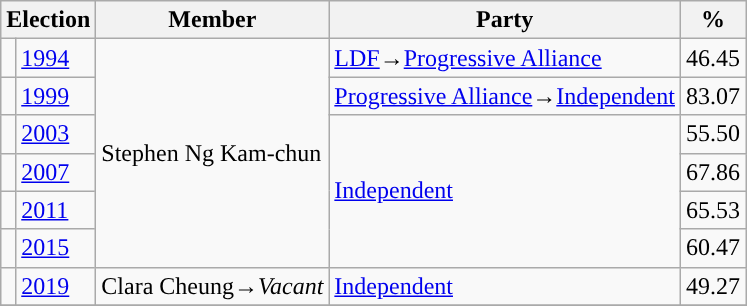<table class="wikitable">
<tr>
<th colspan="2">Election</th>
<th>Member</th>
<th>Party</th>
<th>%</th>
</tr>
<tr>
<td style="background-color:"></td>
<td><a href='#'>1994</a></td>
<td rowspan=6>Stephen Ng Kam-chun</td>
<td><a href='#'>LDF</a>→<a href='#'>Progressive Alliance</a></td>
<td>46.45</td>
</tr>
<tr>
<td style="background-color:"></td>
<td><a href='#'>1999</a></td>
<td><a href='#'>Progressive Alliance</a>→<a href='#'>Independent</a></td>
<td>83.07</td>
</tr>
<tr>
<td style="background-color:"></td>
<td><a href='#'>2003</a></td>
<td rowspan=4><a href='#'>Independent</a></td>
<td>55.50</td>
</tr>
<tr>
<td style="background-color:"></td>
<td><a href='#'>2007</a></td>
<td>67.86</td>
</tr>
<tr>
<td style="background-color:"></td>
<td><a href='#'>2011</a></td>
<td>65.53</td>
</tr>
<tr>
<td style="background-color:"></td>
<td><a href='#'>2015</a></td>
<td>60.47</td>
</tr>
<tr>
<td style="background-color:"></td>
<td><a href='#'>2019</a></td>
<td>Clara Cheung→<em>Vacant</em></td>
<td><a href='#'>Independent</a></td>
<td>49.27</td>
</tr>
<tr>
</tr>
</table>
